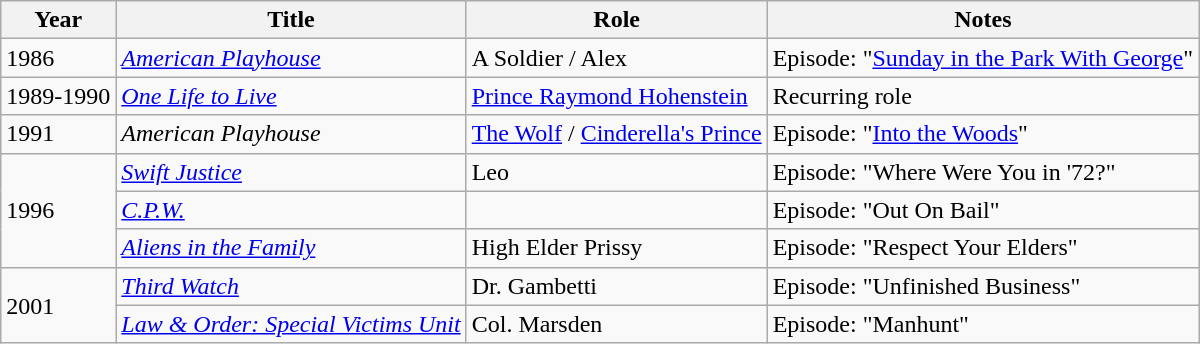<table class="wikitable sortable">
<tr>
<th>Year</th>
<th>Title</th>
<th>Role</th>
<th>Notes</th>
</tr>
<tr>
<td>1986</td>
<td><em><a href='#'>American Playhouse</a></em></td>
<td>A Soldier / Alex</td>
<td>Episode: "<a href='#'>Sunday in the Park With George</a>"</td>
</tr>
<tr>
<td>1989-1990</td>
<td><em><a href='#'>One Life to Live</a></em></td>
<td><a href='#'>Prince Raymond Hohenstein</a></td>
<td>Recurring role</td>
</tr>
<tr>
<td>1991</td>
<td><em>American Playhouse</em></td>
<td><a href='#'>The Wolf</a> / <a href='#'>Cinderella's Prince</a></td>
<td>Episode: "<a href='#'>Into the Woods</a>"</td>
</tr>
<tr>
<td rowspan="3">1996</td>
<td><em><a href='#'>Swift Justice</a></em></td>
<td>Leo</td>
<td>Episode: "Where Were You in '72?"</td>
</tr>
<tr>
<td><em><a href='#'>C.P.W.</a></em></td>
<td></td>
<td>Episode: "Out On Bail"</td>
</tr>
<tr>
<td><em><a href='#'>Aliens in the Family</a></em></td>
<td>High Elder Prissy</td>
<td>Episode: "Respect Your Elders"</td>
</tr>
<tr>
<td rowspan="2">2001</td>
<td><em><a href='#'>Third Watch</a></em></td>
<td>Dr. Gambetti</td>
<td>Episode: "Unfinished Business"</td>
</tr>
<tr>
<td><em><a href='#'>Law & Order: Special Victims Unit</a></em></td>
<td>Col. Marsden</td>
<td>Episode: "Manhunt"</td>
</tr>
</table>
